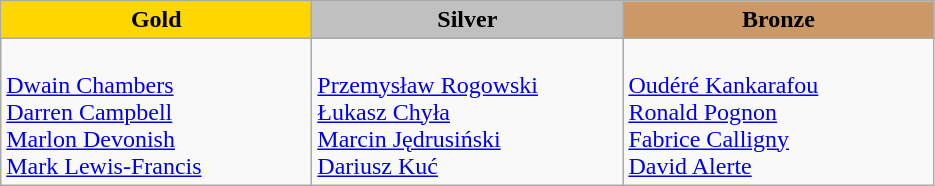<table class="wikitable" style="text-align:left">
<tr align="center">
<td width=200 bgcolor=gold><strong>Gold</strong></td>
<td width=200 bgcolor=silver><strong>Silver</strong></td>
<td width=200 bgcolor=CC9966><strong>Bronze</strong></td>
</tr>
<tr>
<td><em></em><br><a href='#'>Dwain Chambers</a><br><a href='#'>Darren Campbell</a><br> <a href='#'>Marlon Devonish</a><br> <a href='#'>Mark Lewis-Francis</a></td>
<td><em></em><br><a href='#'>Przemysław Rogowski</a><br> <a href='#'>Łukasz Chyła</a><br> <a href='#'>Marcin Jędrusiński</a><br><a href='#'>Dariusz Kuć</a></td>
<td><em></em><br><a href='#'>Oudéré Kankarafou</a><br> <a href='#'>Ronald Pognon</a><br> <a href='#'>Fabrice Calligny</a><br> <a href='#'>David Alerte</a></td>
</tr>
</table>
